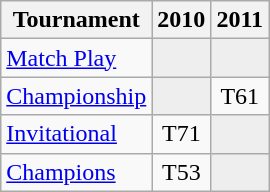<table class="wikitable" style="text-align:center;">
<tr>
<th>Tournament</th>
<th>2010</th>
<th>2011</th>
</tr>
<tr>
<td align="left"><a href='#'>Match Play</a></td>
<td style="background:#eeeeee;"></td>
<td style="background:#eeeeee;"></td>
</tr>
<tr>
<td align="left"><a href='#'>Championship</a></td>
<td style="background:#eeeeee;"></td>
<td>T61</td>
</tr>
<tr>
<td align="left"><a href='#'>Invitational</a></td>
<td>T71</td>
<td style="background:#eeeeee;"></td>
</tr>
<tr>
<td align="left"><a href='#'>Champions</a></td>
<td>T53</td>
<td style="background:#eeeeee;"></td>
</tr>
</table>
